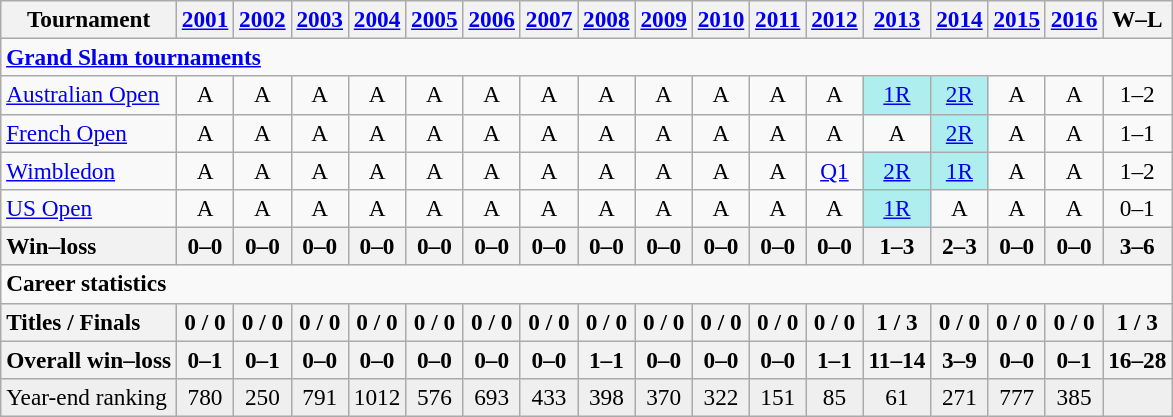<table class=wikitable style=text-align:center;font-size:97%>
<tr>
<th>Tournament</th>
<th><a href='#'>2001</a></th>
<th><a href='#'>2002</a></th>
<th><a href='#'>2003</a></th>
<th><a href='#'>2004</a></th>
<th><a href='#'>2005</a></th>
<th><a href='#'>2006</a></th>
<th><a href='#'>2007</a></th>
<th><a href='#'>2008</a></th>
<th><a href='#'>2009</a></th>
<th><a href='#'>2010</a></th>
<th><a href='#'>2011</a></th>
<th><a href='#'>2012</a></th>
<th><a href='#'>2013</a></th>
<th><a href='#'>2014</a></th>
<th><a href='#'>2015</a></th>
<th><a href='#'>2016</a></th>
<th>W–L</th>
</tr>
<tr>
<td colspan=18 align=left><strong><a href='#'>Grand Slam tournaments</a></strong></td>
</tr>
<tr>
<td align=left><a href='#'>Australian Open</a></td>
<td>A</td>
<td>A</td>
<td>A</td>
<td>A</td>
<td>A</td>
<td>A</td>
<td>A</td>
<td>A</td>
<td>A</td>
<td>A</td>
<td>A</td>
<td>A</td>
<td bgcolor=afeeee><a href='#'>1R</a></td>
<td bgcolor=afeeee><a href='#'>2R</a></td>
<td>A</td>
<td>A</td>
<td>1–2</td>
</tr>
<tr>
<td align=left><a href='#'>French Open</a></td>
<td>A</td>
<td>A</td>
<td>A</td>
<td>A</td>
<td>A</td>
<td>A</td>
<td>A</td>
<td>A</td>
<td>A</td>
<td>A</td>
<td>A</td>
<td>A</td>
<td>A</td>
<td bgcolor=afeeee><a href='#'>2R</a></td>
<td>A</td>
<td>A</td>
<td>1–1</td>
</tr>
<tr>
<td align=left><a href='#'>Wimbledon</a></td>
<td>A</td>
<td>A</td>
<td>A</td>
<td>A</td>
<td>A</td>
<td>A</td>
<td>A</td>
<td>A</td>
<td>A</td>
<td>A</td>
<td>A</td>
<td><a href='#'>Q1</a></td>
<td bgcolor=afeeee><a href='#'>2R</a></td>
<td bgcolor=afeeee><a href='#'>1R</a></td>
<td>A</td>
<td>A</td>
<td>1–2</td>
</tr>
<tr>
<td align=left><a href='#'>US Open</a></td>
<td>A</td>
<td>A</td>
<td>A</td>
<td>A</td>
<td>A</td>
<td>A</td>
<td>A</td>
<td>A</td>
<td>A</td>
<td>A</td>
<td>A</td>
<td>A</td>
<td bgcolor=afeeee><a href='#'>1R</a></td>
<td>A</td>
<td>A</td>
<td>A</td>
<td>0–1</td>
</tr>
<tr>
<th style=text-align:left>Win–loss</th>
<th>0–0</th>
<th>0–0</th>
<th>0–0</th>
<th>0–0</th>
<th>0–0</th>
<th>0–0</th>
<th>0–0</th>
<th>0–0</th>
<th>0–0</th>
<th>0–0</th>
<th>0–0</th>
<th>0–0</th>
<th>1–3</th>
<th>2–3</th>
<th>0–0</th>
<th>0–0</th>
<th>3–6</th>
</tr>
<tr>
<td colspan=18 align=left><strong>Career statistics</strong></td>
</tr>
<tr>
<th style=text-align:left>Titles / Finals</th>
<th>0 / 0</th>
<th>0 / 0</th>
<th>0 / 0</th>
<th>0 / 0</th>
<th>0 / 0</th>
<th>0 / 0</th>
<th>0 / 0</th>
<th>0 / 0</th>
<th>0 / 0</th>
<th>0 / 0</th>
<th>0 / 0</th>
<th>0 / 0</th>
<th>1 / 3</th>
<th>0 / 0</th>
<th>0 / 0</th>
<th>0 / 0</th>
<th>1 / 3</th>
</tr>
<tr>
<th style=text-align:left>Overall win–loss</th>
<th>0–1</th>
<th>0–1</th>
<th>0–0</th>
<th>0–0</th>
<th>0–0</th>
<th>0–0</th>
<th>0–0</th>
<th>1–1</th>
<th>0–0</th>
<th>0–0</th>
<th>0–0</th>
<th>1–1</th>
<th>11–14</th>
<th>3–9</th>
<th>0–0</th>
<th>0–1</th>
<th>16–28</th>
</tr>
<tr bgcolor=efefef>
<td align=left>Year-end ranking</td>
<td>780</td>
<td>250</td>
<td>791</td>
<td>1012</td>
<td>576</td>
<td>693</td>
<td>433</td>
<td>398</td>
<td>370</td>
<td>322</td>
<td>151</td>
<td>85</td>
<td>61</td>
<td>271</td>
<td>777</td>
<td>385</td>
<td></td>
</tr>
</table>
